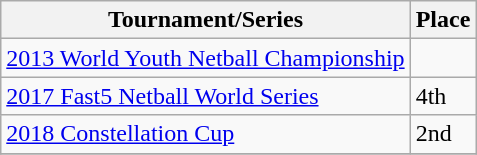<table class="wikitable collapsible">
<tr>
<th>Tournament/Series</th>
<th>Place</th>
</tr>
<tr>
<td><a href='#'>2013 World Youth Netball Championship</a></td>
<td></td>
</tr>
<tr>
<td><a href='#'>2017 Fast5 Netball World Series</a></td>
<td>4th</td>
</tr>
<tr>
<td><a href='#'>2018 Constellation Cup</a></td>
<td>2nd</td>
</tr>
<tr>
</tr>
</table>
